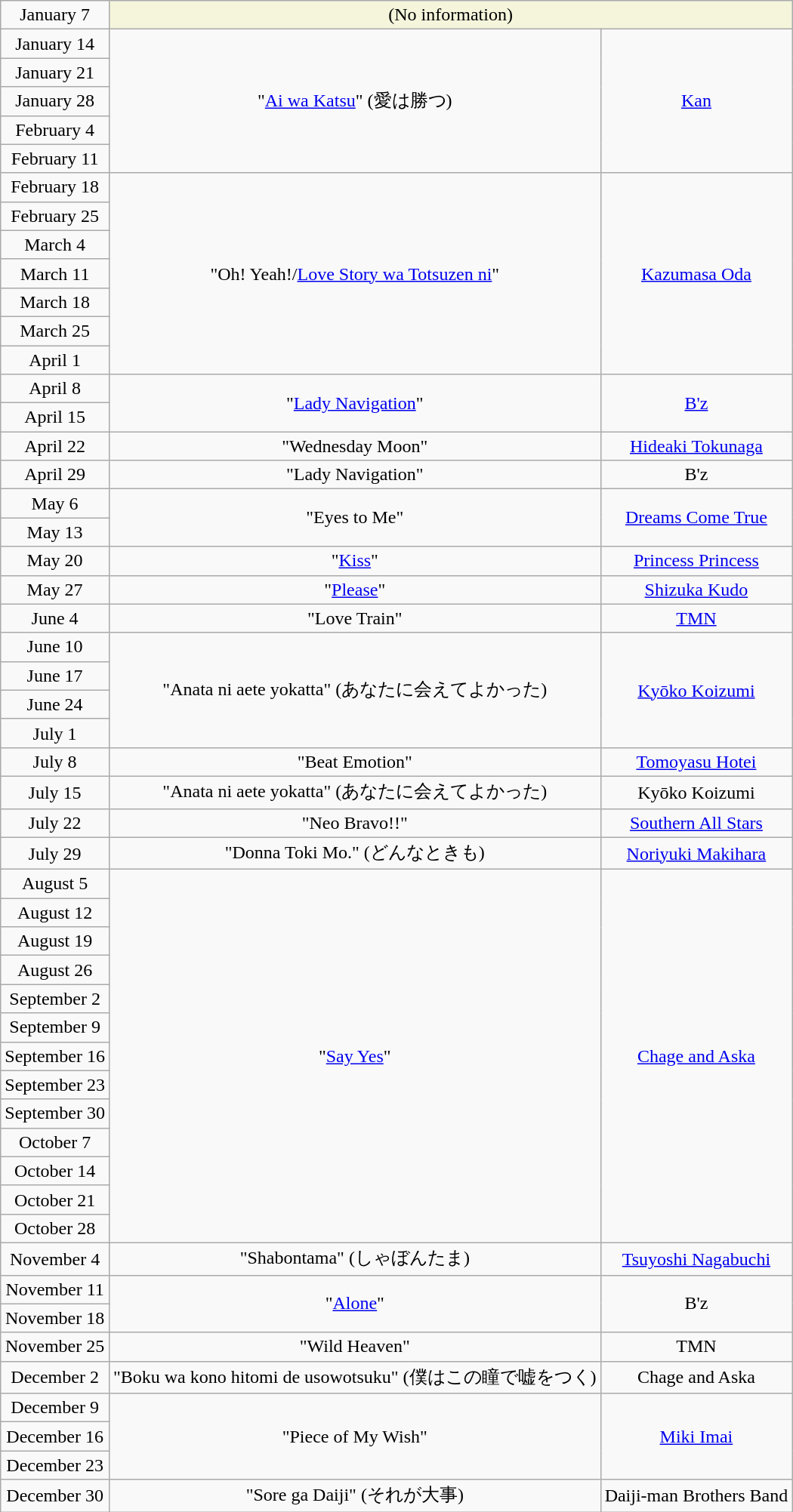<table class="wikitable plainrowheaders" style="text-align: center"! Issue Date !! Song !! Artist>
<tr>
<td>January 7</td>
<td colspan=2 style="background-color:beige">(No information)</td>
</tr>
<tr>
<td>January 14</td>
<td rowspan=5>"<a href='#'>Ai wa Katsu</a>" (愛は勝つ)</td>
<td rowspan=5><a href='#'>Kan</a></td>
</tr>
<tr>
<td>January 21</td>
</tr>
<tr>
<td>January 28</td>
</tr>
<tr>
<td>February 4</td>
</tr>
<tr>
<td>February 11</td>
</tr>
<tr>
<td>February 18</td>
<td rowspan=7>"Oh! Yeah!/<a href='#'>Love Story wa Totsuzen ni</a>"</td>
<td rowspan=7><a href='#'>Kazumasa Oda</a></td>
</tr>
<tr>
<td>February 25</td>
</tr>
<tr>
<td>March 4</td>
</tr>
<tr>
<td>March 11</td>
</tr>
<tr>
<td>March 18</td>
</tr>
<tr>
<td>March 25</td>
</tr>
<tr>
<td>April 1</td>
</tr>
<tr>
<td>April 8</td>
<td rowspan=2>"<a href='#'>Lady Navigation</a>"</td>
<td rowspan=2><a href='#'>B'z</a></td>
</tr>
<tr>
<td>April 15</td>
</tr>
<tr>
<td>April 22</td>
<td>"Wednesday Moon"</td>
<td><a href='#'>Hideaki Tokunaga</a></td>
</tr>
<tr>
<td>April 29</td>
<td>"Lady Navigation"</td>
<td>B'z</td>
</tr>
<tr>
<td>May 6</td>
<td rowspan=2>"Eyes to Me"</td>
<td rowspan=2><a href='#'>Dreams Come True</a></td>
</tr>
<tr>
<td>May 13</td>
</tr>
<tr>
<td>May 20</td>
<td>"<a href='#'>Kiss</a>"</td>
<td><a href='#'>Princess Princess</a></td>
</tr>
<tr>
<td>May 27</td>
<td>"<a href='#'>Please</a>"</td>
<td><a href='#'>Shizuka Kudo</a></td>
</tr>
<tr>
<td>June 4</td>
<td>"Love Train"</td>
<td><a href='#'>TMN</a></td>
</tr>
<tr>
<td>June 10</td>
<td rowspan=4>"Anata ni aete yokatta" (あなたに会えてよかった)</td>
<td rowspan=4><a href='#'>Kyōko Koizumi</a></td>
</tr>
<tr>
<td>June 17</td>
</tr>
<tr>
<td>June 24</td>
</tr>
<tr>
<td>July 1</td>
</tr>
<tr>
<td>July 8</td>
<td>"Beat Emotion"</td>
<td><a href='#'>Tomoyasu Hotei</a></td>
</tr>
<tr>
<td>July 15</td>
<td>"Anata ni aete yokatta" (あなたに会えてよかった)</td>
<td>Kyōko Koizumi</td>
</tr>
<tr>
<td>July 22</td>
<td>"Neo Bravo!!"</td>
<td><a href='#'>Southern All Stars</a></td>
</tr>
<tr>
<td>July 29</td>
<td>"Donna Toki Mo." (どんなときも)</td>
<td><a href='#'>Noriyuki Makihara</a></td>
</tr>
<tr>
<td>August 5</td>
<td rowspan=13>"<a href='#'>Say Yes</a>"</td>
<td rowspan=13><a href='#'>Chage and Aska</a></td>
</tr>
<tr>
<td>August 12</td>
</tr>
<tr>
<td>August 19</td>
</tr>
<tr>
<td>August 26</td>
</tr>
<tr>
<td>September 2</td>
</tr>
<tr>
<td>September 9</td>
</tr>
<tr>
<td>September 16</td>
</tr>
<tr>
<td>September 23</td>
</tr>
<tr>
<td>September 30</td>
</tr>
<tr>
<td>October 7</td>
</tr>
<tr>
<td>October 14</td>
</tr>
<tr>
<td>October 21</td>
</tr>
<tr>
<td>October 28</td>
</tr>
<tr>
<td>November 4</td>
<td>"Shabontama" (しゃぼんたま)</td>
<td><a href='#'>Tsuyoshi Nagabuchi</a></td>
</tr>
<tr>
<td>November 11</td>
<td rowspan=2>"<a href='#'>Alone</a>"</td>
<td rowspan=2>B'z</td>
</tr>
<tr>
<td>November 18</td>
</tr>
<tr>
<td>November 25</td>
<td>"Wild Heaven"</td>
<td>TMN</td>
</tr>
<tr>
<td>December 2</td>
<td>"Boku wa kono hitomi de usowotsuku" (僕はこの瞳で嘘をつく)</td>
<td>Chage and Aska</td>
</tr>
<tr>
<td>December 9</td>
<td rowspan=3>"Piece of My Wish"</td>
<td rowspan=3><a href='#'>Miki Imai</a></td>
</tr>
<tr>
<td>December 16</td>
</tr>
<tr>
<td>December 23</td>
</tr>
<tr>
<td>December 30</td>
<td>"Sore ga Daiji" (それが大事)</td>
<td>Daiji-man Brothers Band</td>
</tr>
</table>
